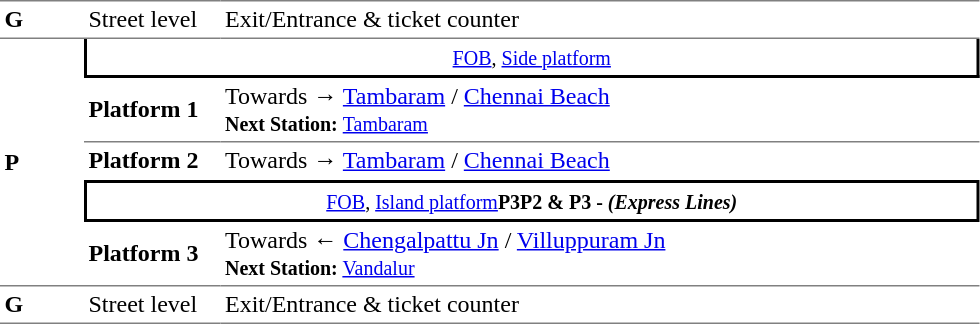<table cellpadding="3" cellspacing="0" border="0">
<tr>
<td valign="top" width="30" style="border-top:solid 1px gray;border-bottom:solid 1px gray;"><strong>G</strong></td>
<td valign="top" width="85" style="border-top:solid 1px gray;border-bottom:solid 1px gray;">Street level</td>
<td valign="top" width="500" style="border-top:solid 1px gray;border-bottom:solid 1px gray;">Exit/Entrance & ticket counter</td>
</tr>
<tr>
<td rowspan="5" style="border-bottom:solid 1px gray;" width="50" valign="center"><strong>P</strong></td>
<td colspan="2" style="border-right:solid 2px black;border-left:solid 2px black;border-bottom:solid 2px black;text-align:center;"><a href='#'><small>FOB</small></a><small>, <a href='#'>Side platform</a></small></td>
</tr>
<tr>
<td width="85" style="border-bottom:solid 1px gray;"><span><strong>Platform 1</strong></span></td>
<td width="500" style="border-bottom:solid 1px gray;">Towards → <a href='#'>Tambaram</a> / <a href='#'>Chennai Beach</a><br><small><strong>Next Station: </strong><a href='#'>Tambaram</a></small></td>
</tr>
<tr>
<td width="85" style="border-bottom:solid 1px white;"><span><strong>Platform 2</strong></span></td>
<td width="500" style="border-bottom:solid 1px white;">Towards → <a href='#'>Tambaram</a> / <a href='#'>Chennai Beach</a></td>
</tr>
<tr>
<td colspan="2" style="border-top:solid 2px black;border-right:solid 2px black;border-left:solid 2px black;border-bottom:solid 2px black;text-align:center;"><a href='#'><small>FOB</small></a><small>, <a href='#'>Island platform</a><strong>P3</strong><strong>P2 & P3 -</strong> <strong><em>(Express Lines)</em></strong></small></td>
</tr>
<tr>
<td width="85" style="border-bottom:solid 1px gray;"><span><strong>Platform 3</strong></span></td>
<td style="border-bottom:solid 1px gray;" width="500">Towards ← <a href='#'>Chengalpattu Jn</a> / <a href='#'>Villuppuram Jn</a><br><small><strong>Next Station:</strong> <a href='#'>Vandalur</a></small></td>
</tr>
<tr>
<td style="border-bottom:solid 1px gray;" width="50" valign="top"><strong>G</strong></td>
<td style="border-bottom:solid 1px gray;" width="50" valign="top">Street level</td>
<td style="border-bottom:solid 1px gray;" width="50" valign="top">Exit/Entrance & ticket counter</td>
</tr>
<tr>
</tr>
</table>
